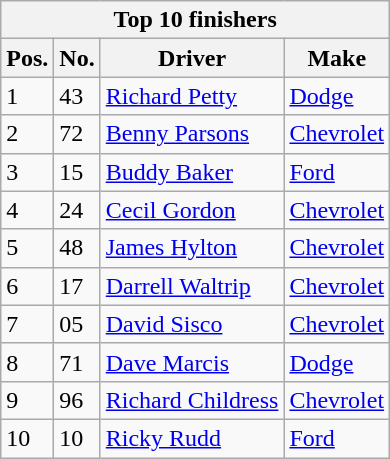<table class="wikitable">
<tr>
<th colspan="4">Top 10 finishers</th>
</tr>
<tr>
<th>Pos.</th>
<th>No.</th>
<th>Driver</th>
<th>Make</th>
</tr>
<tr>
<td>1</td>
<td>43</td>
<td><a href='#'>Richard Petty</a></td>
<td><a href='#'>Dodge</a></td>
</tr>
<tr>
<td>2</td>
<td>72</td>
<td><a href='#'>Benny Parsons</a></td>
<td><a href='#'>Chevrolet</a></td>
</tr>
<tr>
<td>3</td>
<td>15</td>
<td><a href='#'>Buddy Baker</a></td>
<td><a href='#'>Ford</a></td>
</tr>
<tr>
<td>4</td>
<td>24</td>
<td><a href='#'>Cecil Gordon</a></td>
<td><a href='#'>Chevrolet</a></td>
</tr>
<tr>
<td>5</td>
<td>48</td>
<td><a href='#'>James Hylton</a></td>
<td><a href='#'>Chevrolet</a></td>
</tr>
<tr>
<td>6</td>
<td>17</td>
<td><a href='#'>Darrell Waltrip</a></td>
<td><a href='#'>Chevrolet</a></td>
</tr>
<tr>
<td>7</td>
<td>05</td>
<td><a href='#'>David Sisco</a></td>
<td><a href='#'>Chevrolet</a></td>
</tr>
<tr>
<td>8</td>
<td>71</td>
<td><a href='#'>Dave Marcis</a></td>
<td><a href='#'>Dodge</a></td>
</tr>
<tr>
<td>9</td>
<td>96</td>
<td><a href='#'>Richard Childress</a></td>
<td><a href='#'>Chevrolet</a></td>
</tr>
<tr>
<td>10</td>
<td>10</td>
<td><a href='#'>Ricky Rudd</a></td>
<td><a href='#'>Ford</a></td>
</tr>
</table>
